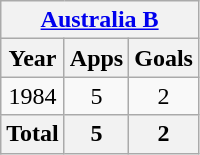<table class="wikitable" style="text-align:center">
<tr>
<th colspan=3><a href='#'>Australia B</a></th>
</tr>
<tr>
<th>Year</th>
<th>Apps</th>
<th>Goals</th>
</tr>
<tr>
<td>1984</td>
<td>5</td>
<td>2</td>
</tr>
<tr>
<th>Total</th>
<th>5</th>
<th>2</th>
</tr>
</table>
